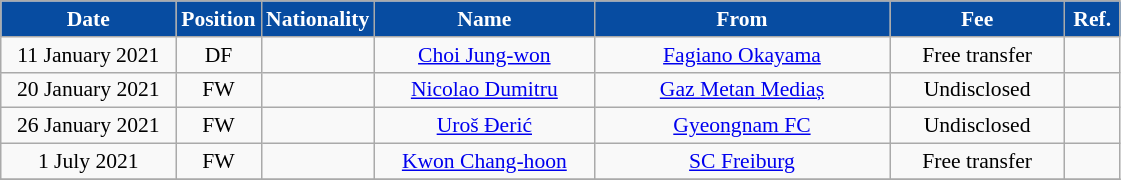<table class="wikitable" style="text-align:center; font-size:90%; ">
<tr>
<th style="background:#074CA1; color:#FFFFFF; width:110px;">Date</th>
<th style="background:#074CA1; color:#FFFFFF; width:50px;">Position</th>
<th style="background:#074CA1; color:#FFFFFF; width:50px;">Nationality</th>
<th style="background:#074CA1; color:#FFFFFF; width:140px;">Name</th>
<th style="background:#074CA1; color:#FFFFFF; width:190px;">From</th>
<th style="background:#074CA1; color:#FFFFFF; width:110px;">Fee</th>
<th style="background:#074CA1; color:#FFFFFF; width:30px;">Ref.</th>
</tr>
<tr>
<td>11 January 2021</td>
<td>DF</td>
<td></td>
<td><a href='#'>Choi Jung-won</a></td>
<td> <a href='#'>Fagiano Okayama</a></td>
<td>Free transfer</td>
<td></td>
</tr>
<tr>
<td>20 January 2021</td>
<td>FW</td>
<td></td>
<td><a href='#'>Nicolao Dumitru</a></td>
<td> <a href='#'>Gaz Metan Mediaș</a></td>
<td>Undisclosed</td>
<td></td>
</tr>
<tr>
<td>26 January 2021</td>
<td>FW</td>
<td></td>
<td><a href='#'>Uroš Đerić</a></td>
<td> <a href='#'>Gyeongnam FC</a></td>
<td>Undisclosed</td>
<td></td>
</tr>
<tr>
<td>1 July 2021</td>
<td>FW</td>
<td></td>
<td><a href='#'>Kwon Chang-hoon</a></td>
<td> <a href='#'>SC Freiburg</a></td>
<td>Free transfer</td>
<td></td>
</tr>
<tr>
</tr>
</table>
